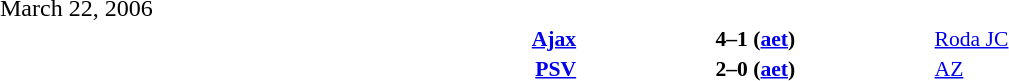<table width=80% cellspacing=1>
<tr>
<th width=23%></th>
<th width=14%></th>
<th width=23%></th>
</tr>
<tr>
<td>March 22, 2006</td>
</tr>
<tr style=font-size:90% valign="top" style="background:#ccffcc;">
<td align=right><strong><a href='#'>Ajax</a></strong></td>
<td align=center><strong>4–1 (<a href='#'>aet</a>)</strong></td>
<td><a href='#'>Roda JC</a></td>
</tr>
<tr style=font-size:90% valign="top" style="background:#F7F6A8;">
<td align=right><strong><a href='#'>PSV</a></strong></td>
<td align=center><strong>2–0 (<a href='#'>aet</a>)</strong></td>
<td><a href='#'>AZ</a></td>
</tr>
</table>
